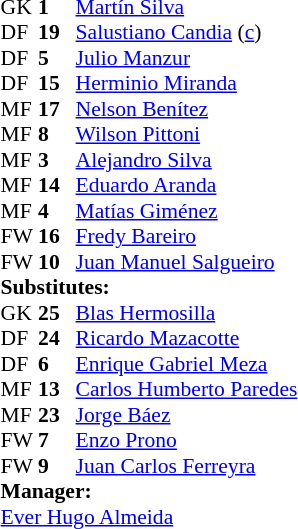<table style="font-size:90%; margin:0.2em auto;" cellspacing="0" cellpadding="0">
<tr>
<th width="25"></th>
<th width="25"></th>
</tr>
<tr>
<td>GK</td>
<td><strong>1</strong></td>
<td> <a href='#'>Martín Silva</a></td>
</tr>
<tr>
<td>DF</td>
<td><strong>19</strong></td>
<td> <a href='#'>Salustiano Candia</a> (<a href='#'>c</a>)</td>
</tr>
<tr>
<td>DF</td>
<td><strong>5</strong></td>
<td> <a href='#'>Julio Manzur</a></td>
</tr>
<tr>
<td>DF</td>
<td><strong>15</strong></td>
<td> <a href='#'>Herminio Miranda</a></td>
<td></td>
</tr>
<tr>
<td>MF</td>
<td><strong>17</strong></td>
<td> <a href='#'>Nelson Benítez</a></td>
</tr>
<tr>
<td>MF</td>
<td><strong>8</strong></td>
<td> <a href='#'>Wilson Pittoni</a></td>
<td></td>
</tr>
<tr>
<td>MF</td>
<td><strong>3</strong></td>
<td> <a href='#'>Alejandro Silva</a></td>
<td></td>
</tr>
<tr>
<td>MF</td>
<td><strong>14</strong></td>
<td> <a href='#'>Eduardo Aranda</a></td>
</tr>
<tr>
<td>MF</td>
<td><strong>4</strong></td>
<td> <a href='#'>Matías Giménez</a></td>
<td></td>
<td></td>
</tr>
<tr>
<td>FW</td>
<td><strong>16</strong></td>
<td> <a href='#'>Fredy Bareiro</a></td>
<td></td>
<td></td>
</tr>
<tr>
<td>FW</td>
<td><strong>10</strong></td>
<td> <a href='#'>Juan Manuel Salgueiro</a></td>
<td></td>
<td></td>
</tr>
<tr>
<td colspan=3><strong>Substitutes:</strong></td>
</tr>
<tr>
<td>GK</td>
<td><strong>25</strong></td>
<td> <a href='#'>Blas Hermosilla</a></td>
</tr>
<tr>
<td>DF</td>
<td><strong>24</strong></td>
<td> <a href='#'>Ricardo Mazacotte</a></td>
</tr>
<tr>
<td>DF</td>
<td><strong>6</strong></td>
<td> <a href='#'>Enrique Gabriel Meza</a></td>
</tr>
<tr>
<td>MF</td>
<td><strong>13</strong></td>
<td> <a href='#'>Carlos Humberto Paredes</a></td>
<td></td>
<td></td>
</tr>
<tr>
<td>MF</td>
<td><strong>23</strong></td>
<td> <a href='#'>Jorge Báez</a></td>
</tr>
<tr>
<td>FW</td>
<td><strong>7</strong></td>
<td> <a href='#'>Enzo Prono</a></td>
<td></td>
<td></td>
</tr>
<tr>
<td>FW</td>
<td><strong>9</strong></td>
<td> <a href='#'>Juan Carlos Ferreyra</a></td>
<td></td>
<td></td>
</tr>
<tr>
<td colspan=3><strong>Manager:</strong></td>
</tr>
<tr>
<td colspan=4> <a href='#'>Ever Hugo Almeida</a></td>
</tr>
</table>
